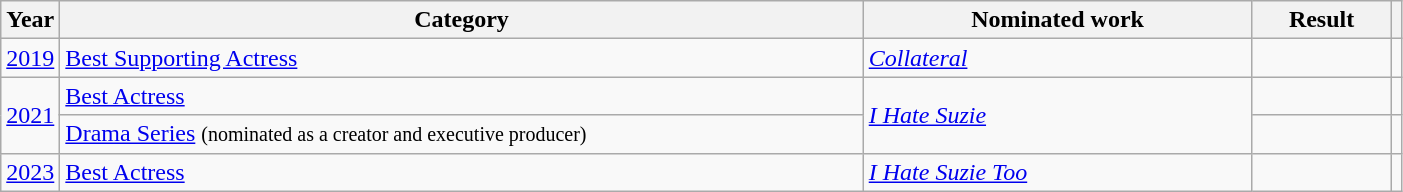<table class="wikitable" width = 74%>
<tr>
<th width=4%>Year</th>
<th width=58%>Category</th>
<th width=28%>Nominated work</th>
<th width=10%>Result</th>
<th width=5%></th>
</tr>
<tr>
<td><a href='#'>2019</a></td>
<td><a href='#'>Best Supporting Actress</a></td>
<td><em><a href='#'>Collateral</a></em></td>
<td></td>
<td></td>
</tr>
<tr>
<td rowspan="2"><a href='#'>2021</a></td>
<td><a href='#'>Best Actress</a></td>
<td rowspan="2"><em><a href='#'>I Hate Suzie</a></em></td>
<td></td>
<td></td>
</tr>
<tr>
<td><a href='#'>Drama Series</a> <small>(nominated as a creator and executive producer)</small></td>
<td></td>
<td></td>
</tr>
<tr>
<td><a href='#'>2023</a></td>
<td><a href='#'>Best Actress</a></td>
<td><em><a href='#'>I Hate Suzie Too</a></em></td>
<td></td>
<td></td>
</tr>
</table>
